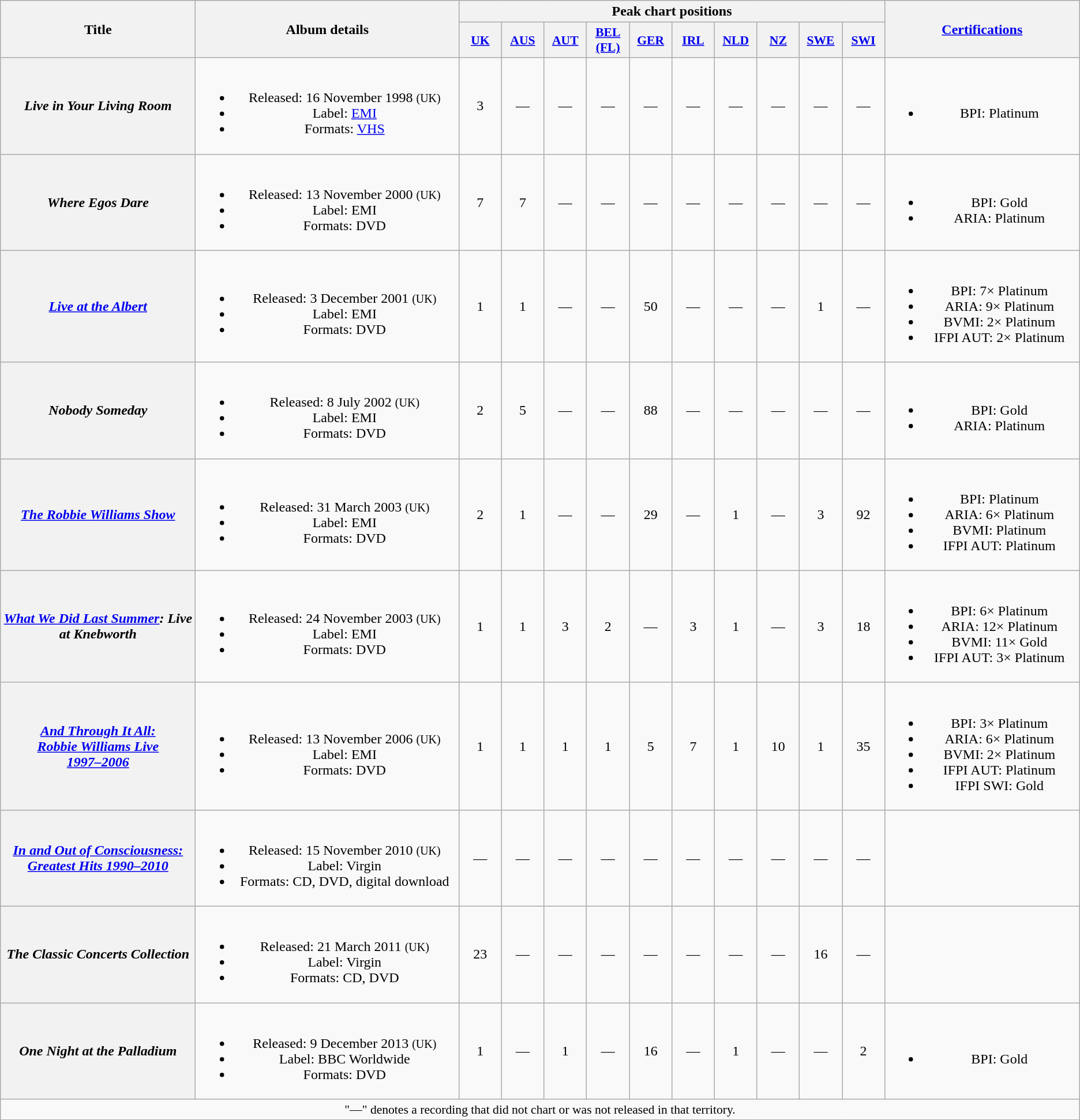<table class="wikitable plainrowheaders" style="text-align:center;" border="1">
<tr>
<th rowspan="2" scope="col" style="width:14em;">Title</th>
<th rowspan="2" scope="col" style="width:19em;">Album details</th>
<th colspan="10" scope="col">Peak chart positions</th>
<th rowspan="2" scope="col" style="width:14em;"><a href='#'>Certifications</a></th>
</tr>
<tr>
<th scope="col" style="width:3em;font-size:90%;"><a href='#'>UK</a><br></th>
<th scope="col" style="width:3em;font-size:90%;"><a href='#'>AUS</a><br></th>
<th scope="col" style="width:3em;font-size:90%;"><a href='#'>AUT</a><br></th>
<th scope="col" style="width:3em;font-size:90%;"><a href='#'>BEL<br>(FL)</a><br></th>
<th scope="col" style="width:3em;font-size:90%;"><a href='#'>GER</a><br></th>
<th scope="col" style="width:3em;font-size:90%;"><a href='#'>IRL</a><br></th>
<th scope="col" style="width:3em;font-size:90%;"><a href='#'>NLD</a><br></th>
<th scope="col" style="width:3em;font-size:90%;"><a href='#'>NZ</a><br></th>
<th scope="col" style="width:3em;font-size:90%;"><a href='#'>SWE</a><br></th>
<th scope="col" style="width:3em;font-size:90%;"><a href='#'>SWI</a><br></th>
</tr>
<tr>
<th scope="row"><em>Live in Your Living Room</em></th>
<td><br><ul><li>Released: 16 November 1998 <small>(UK)</small></li><li>Label: <a href='#'>EMI</a></li><li>Formats: <a href='#'>VHS</a></li></ul></td>
<td>3</td>
<td>—</td>
<td>—</td>
<td>—</td>
<td>—</td>
<td>—</td>
<td>—</td>
<td>—</td>
<td>—</td>
<td>—</td>
<td><br><ul><li>BPI: Platinum</li></ul></td>
</tr>
<tr>
<th scope="row"><em>Where Egos Dare</em></th>
<td><br><ul><li>Released: 13 November 2000 <small>(UK)</small></li><li>Label: EMI</li><li>Formats: DVD</li></ul></td>
<td>7</td>
<td>7</td>
<td>—</td>
<td>—</td>
<td>—</td>
<td>—</td>
<td>—</td>
<td>—</td>
<td>—</td>
<td>—</td>
<td><br><ul><li>BPI: Gold</li><li>ARIA: Platinum</li></ul></td>
</tr>
<tr>
<th scope="row"><em><a href='#'>Live at the Albert</a></em></th>
<td><br><ul><li>Released: 3 December 2001 <small>(UK)</small></li><li>Label: EMI</li><li>Formats: DVD</li></ul></td>
<td>1</td>
<td>1</td>
<td>—</td>
<td>—</td>
<td>50</td>
<td>—</td>
<td>—</td>
<td>—</td>
<td>1</td>
<td>—</td>
<td><br><ul><li>BPI: 7× Platinum</li><li>ARIA: 9× Platinum</li><li>BVMI: 2× Platinum</li><li>IFPI AUT: 2× Platinum</li></ul></td>
</tr>
<tr>
<th scope="row"><em>Nobody Someday</em></th>
<td><br><ul><li>Released: 8 July 2002 <small>(UK)</small></li><li>Label: EMI</li><li>Formats: DVD</li></ul></td>
<td>2</td>
<td>5</td>
<td>—</td>
<td>—</td>
<td>88</td>
<td>—</td>
<td>—</td>
<td>—</td>
<td>—</td>
<td>—</td>
<td><br><ul><li>BPI: Gold</li><li>ARIA: Platinum</li></ul></td>
</tr>
<tr>
<th scope="row"><em><a href='#'>The Robbie Williams Show</a></em></th>
<td><br><ul><li>Released: 31 March 2003 <small>(UK)</small></li><li>Label: EMI</li><li>Formats: DVD</li></ul></td>
<td>2</td>
<td>1</td>
<td>—</td>
<td>—</td>
<td>29</td>
<td>—</td>
<td>1</td>
<td>—</td>
<td>3</td>
<td>92</td>
<td><br><ul><li>BPI: Platinum</li><li>ARIA: 6× Platinum</li><li>BVMI: Platinum</li><li>IFPI AUT: Platinum</li></ul></td>
</tr>
<tr>
<th scope="row"><em><a href='#'>What We Did Last Summer</a>: Live at Knebworth</em></th>
<td><br><ul><li>Released: 24 November 2003 <small>(UK)</small></li><li>Label: EMI</li><li>Formats: DVD</li></ul></td>
<td>1</td>
<td>1</td>
<td>3</td>
<td>2</td>
<td>—</td>
<td>3</td>
<td>1</td>
<td>—</td>
<td>3</td>
<td>18</td>
<td><br><ul><li>BPI: 6× Platinum</li><li>ARIA: 12× Platinum</li><li>BVMI: 11× Gold</li><li>IFPI AUT: 3× Platinum</li></ul></td>
</tr>
<tr>
<th scope="row"><em><a href='#'>And Through It All: <br>Robbie Williams Live <br>1997–2006</a></em></th>
<td><br><ul><li>Released: 13 November 2006 <small>(UK)</small></li><li>Label: EMI</li><li>Formats: DVD</li></ul></td>
<td>1</td>
<td>1</td>
<td>1</td>
<td>1</td>
<td>5</td>
<td>7</td>
<td>1</td>
<td>10</td>
<td>1</td>
<td>35</td>
<td><br><ul><li>BPI: 3× Platinum</li><li>ARIA: 6× Platinum</li><li>BVMI: 2× Platinum</li><li>IFPI AUT: Platinum</li><li>IFPI SWI: Gold</li></ul></td>
</tr>
<tr>
<th scope="row"><em><a href='#'>In and Out of Consciousness: Greatest Hits 1990–2010</a></em></th>
<td><br><ul><li>Released: 15 November 2010 <small>(UK)</small></li><li>Label: Virgin</li><li>Formats: CD, DVD, digital download</li></ul></td>
<td>—</td>
<td>—</td>
<td>—</td>
<td>—</td>
<td>—</td>
<td>—</td>
<td>—</td>
<td>—</td>
<td>—</td>
<td>—</td>
<td></td>
</tr>
<tr>
<th scope="row"><em>The Classic Concerts Collection</em></th>
<td><br><ul><li>Released: 21 March 2011 <small>(UK)</small></li><li>Label: Virgin</li><li>Formats: CD, DVD</li></ul></td>
<td>23</td>
<td>—</td>
<td>—</td>
<td>—</td>
<td>—</td>
<td>—</td>
<td>—</td>
<td>—</td>
<td>16</td>
<td>—</td>
<td></td>
</tr>
<tr>
<th scope="row"><em>One Night at the Palladium</em></th>
<td><br><ul><li>Released: 9 December 2013 <small>(UK)</small></li><li>Label: BBC Worldwide</li><li>Formats: DVD</li></ul></td>
<td>1</td>
<td>—</td>
<td>1</td>
<td>—</td>
<td>16</td>
<td>—</td>
<td>1</td>
<td>—</td>
<td>—</td>
<td>2</td>
<td><br><ul><li>BPI: Gold</li></ul></td>
</tr>
<tr>
<td colspan="14" style="font-size:90%">"—" denotes a recording that did not chart or was not released in that territory.</td>
</tr>
</table>
